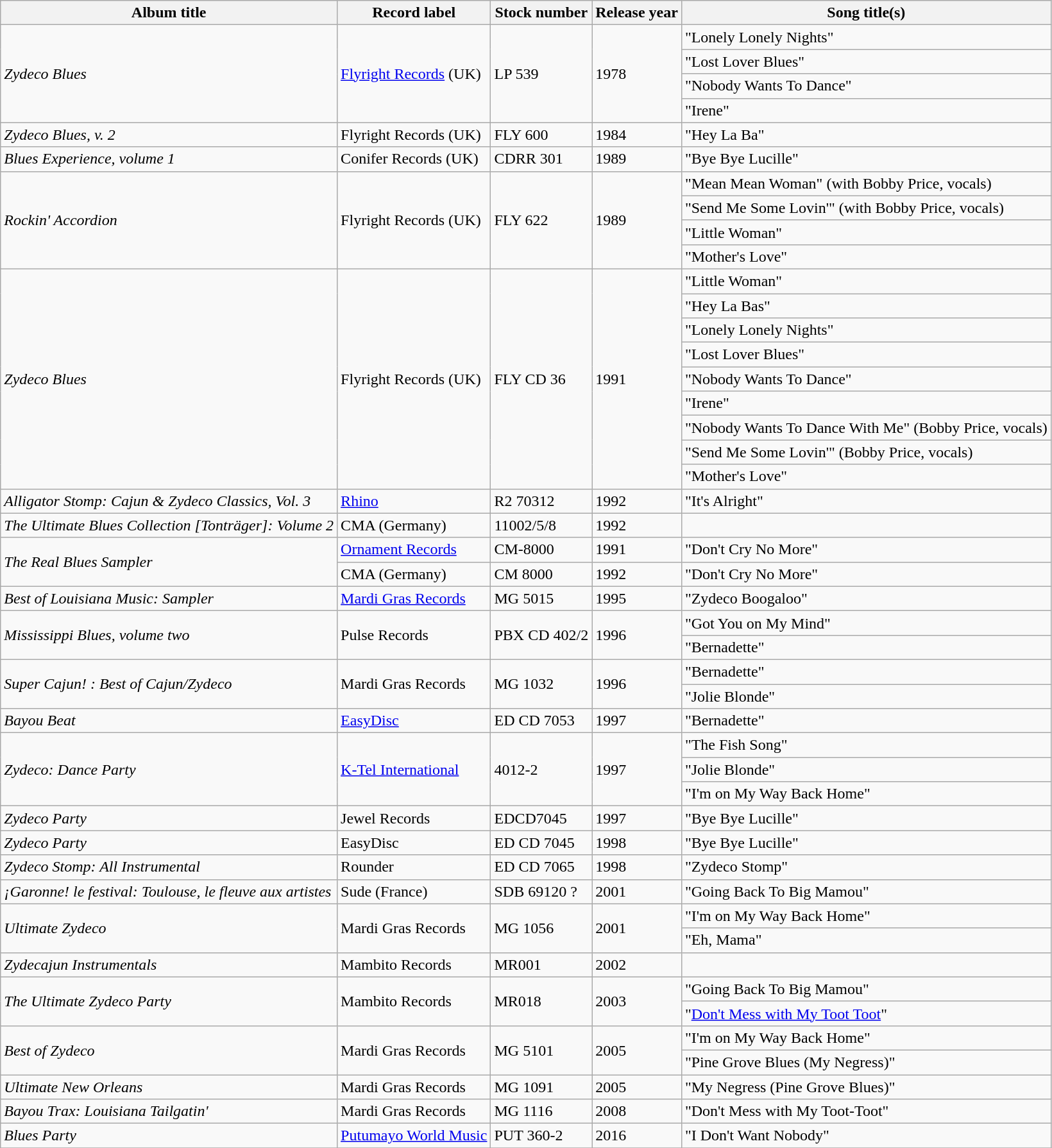<table class="wikitable sortable">
<tr>
<th scope="col">Album title</th>
<th scope="col">Record label</th>
<th scope="col">Stock number</th>
<th scope="col">Release year</th>
<th scope="col">Song title(s)</th>
</tr>
<tr>
<td rowspan="4"><em>Zydeco Blues</em></td>
<td rowspan="4"><a href='#'>Flyright Records</a> (UK)</td>
<td rowspan="4">LP 539</td>
<td rowspan="4">1978</td>
<td>"Lonely Lonely Nights"</td>
</tr>
<tr>
<td>"Lost Lover Blues"</td>
</tr>
<tr>
<td>"Nobody Wants To Dance"</td>
</tr>
<tr>
<td>"Irene"</td>
</tr>
<tr>
<td><em>Zydeco Blues, v. 2</em></td>
<td>Flyright Records (UK)</td>
<td>FLY 600</td>
<td>1984</td>
<td>"Hey La Ba"</td>
</tr>
<tr>
<td><em>Blues Experience, volume 1</em></td>
<td>Conifer Records (UK)</td>
<td>CDRR 301</td>
<td>1989</td>
<td>"Bye Bye Lucille"</td>
</tr>
<tr>
<td rowspan="4"><em>Rockin' Accordion</em></td>
<td rowspan="4">Flyright Records (UK)</td>
<td rowspan="4">FLY 622</td>
<td rowspan="4">1989</td>
<td>"Mean Mean Woman" (with Bobby Price, vocals)</td>
</tr>
<tr>
<td>"Send Me Some Lovin'" (with Bobby Price, vocals)</td>
</tr>
<tr>
<td>"Little Woman"</td>
</tr>
<tr>
<td>"Mother's Love"</td>
</tr>
<tr>
<td rowspan="9"><em>Zydeco Blues</em></td>
<td rowspan="9">Flyright Records (UK)</td>
<td rowspan="9">FLY CD 36</td>
<td rowspan="9">1991</td>
<td>"Little Woman"</td>
</tr>
<tr>
<td>"Hey La Bas"</td>
</tr>
<tr>
<td>"Lonely Lonely Nights"</td>
</tr>
<tr>
<td>"Lost Lover Blues"</td>
</tr>
<tr>
<td>"Nobody Wants To Dance"</td>
</tr>
<tr>
<td>"Irene"</td>
</tr>
<tr>
<td>"Nobody Wants To Dance With Me" (Bobby Price, vocals)</td>
</tr>
<tr>
<td>"Send Me Some Lovin'" (Bobby Price, vocals)</td>
</tr>
<tr>
<td>"Mother's Love"</td>
</tr>
<tr>
<td><em>Alligator Stomp: Cajun & Zydeco Classics, Vol. 3</em></td>
<td><a href='#'>Rhino</a></td>
<td>R2 70312</td>
<td>1992</td>
<td>"It's Alright"</td>
</tr>
<tr>
<td><em>The Ultimate Blues Collection [Tonträger]: Volume 2</em></td>
<td>CMA (Germany)</td>
<td>11002/5/8</td>
<td>1992</td>
<td><unknown></td>
</tr>
<tr>
<td rowspan="2"><em>The Real Blues Sampler</em></td>
<td><a href='#'>Ornament Records</a></td>
<td>CM-8000</td>
<td>1991</td>
<td>"Don't Cry No More"</td>
</tr>
<tr>
<td>CMA (Germany)</td>
<td>CM 8000</td>
<td>1992</td>
<td>"Don't Cry No More"</td>
</tr>
<tr>
<td><em>Best of Louisiana Music: Sampler</em></td>
<td><a href='#'>Mardi Gras Records</a></td>
<td>MG 5015</td>
<td>1995</td>
<td>"Zydeco Boogaloo"</td>
</tr>
<tr>
<td rowspan="2"><em>Mississippi Blues, volume two</em></td>
<td rowspan="2">Pulse Records</td>
<td rowspan="2">PBX CD 402/2</td>
<td rowspan="2">1996</td>
<td>"Got You on My Mind"</td>
</tr>
<tr>
<td>"Bernadette"</td>
</tr>
<tr>
<td rowspan="2"><em>Super Cajun! : Best of Cajun/Zydeco</em></td>
<td rowspan="2">Mardi Gras Records</td>
<td rowspan="2">MG 1032</td>
<td rowspan="2">1996</td>
<td>"Bernadette"</td>
</tr>
<tr>
<td>"Jolie Blonde"</td>
</tr>
<tr>
<td><em>Bayou Beat</em></td>
<td><a href='#'>EasyDisc</a></td>
<td>ED CD 7053</td>
<td>1997</td>
<td>"Bernadette"</td>
</tr>
<tr>
<td rowspan="3"><em>Zydeco: Dance Party</em></td>
<td rowspan="3"><a href='#'>K-Tel International</a></td>
<td rowspan="3">4012-2</td>
<td rowspan="3">1997</td>
<td>"The Fish Song"</td>
</tr>
<tr>
<td>"Jolie Blonde"</td>
</tr>
<tr>
<td>"I'm on My Way Back Home"</td>
</tr>
<tr>
<td><em>Zydeco Party</em></td>
<td>Jewel Records</td>
<td>EDCD7045</td>
<td>1997</td>
<td>"Bye Bye Lucille"</td>
</tr>
<tr>
<td><em>Zydeco Party</em></td>
<td>EasyDisc</td>
<td>ED CD 7045</td>
<td>1998</td>
<td>"Bye Bye Lucille"</td>
</tr>
<tr>
<td><em>Zydeco Stomp: All Instrumental</em></td>
<td>Rounder</td>
<td>ED CD 7065</td>
<td>1998</td>
<td>"Zydeco Stomp"</td>
</tr>
<tr>
<td><em>¡Garonne! le festival: Toulouse, le fleuve aux artistes</em></td>
<td>Sude (France)</td>
<td>SDB 69120 ?</td>
<td>2001</td>
<td>"Going Back To Big Mamou"</td>
</tr>
<tr>
<td rowspan="2"><em>Ultimate Zydeco</em></td>
<td rowspan="2">Mardi Gras Records</td>
<td rowspan="2">MG 1056</td>
<td rowspan="2">2001</td>
<td>"I'm on My Way Back Home"</td>
</tr>
<tr>
<td>"Eh, Mama"</td>
</tr>
<tr>
<td><em>Zydecajun Instrumentals</em></td>
<td>Mambito Records</td>
<td>MR001</td>
<td>2002</td>
<td><unknown></td>
</tr>
<tr>
<td rowspan="2"><em>The Ultimate Zydeco Party</em></td>
<td rowspan="2">Mambito Records</td>
<td rowspan="2">MR018</td>
<td rowspan="2">2003</td>
<td>"Going Back To Big Mamou"</td>
</tr>
<tr>
<td>"<a href='#'>Don't Mess with My Toot Toot</a>"</td>
</tr>
<tr>
<td rowspan="2"><em>Best of Zydeco</em></td>
<td rowspan="2">Mardi Gras Records</td>
<td rowspan="2">MG 5101</td>
<td rowspan="2">2005</td>
<td>"I'm on My Way Back Home"</td>
</tr>
<tr>
<td>"Pine Grove Blues (My Negress)"</td>
</tr>
<tr>
<td><em>Ultimate New Orleans</em></td>
<td>Mardi Gras Records</td>
<td>MG 1091</td>
<td>2005</td>
<td>"My Negress (Pine Grove Blues)"</td>
</tr>
<tr>
<td><em>Bayou Trax: Louisiana Tailgatin' </em></td>
<td>Mardi Gras Records</td>
<td>MG 1116</td>
<td>2008</td>
<td>"Don't Mess with My Toot-Toot"</td>
</tr>
<tr>
<td><em>Blues Party</em></td>
<td><a href='#'>Putumayo World Music</a></td>
<td>PUT 360-2</td>
<td>2016</td>
<td>"I Don't Want Nobody"</td>
</tr>
<tr>
</tr>
</table>
